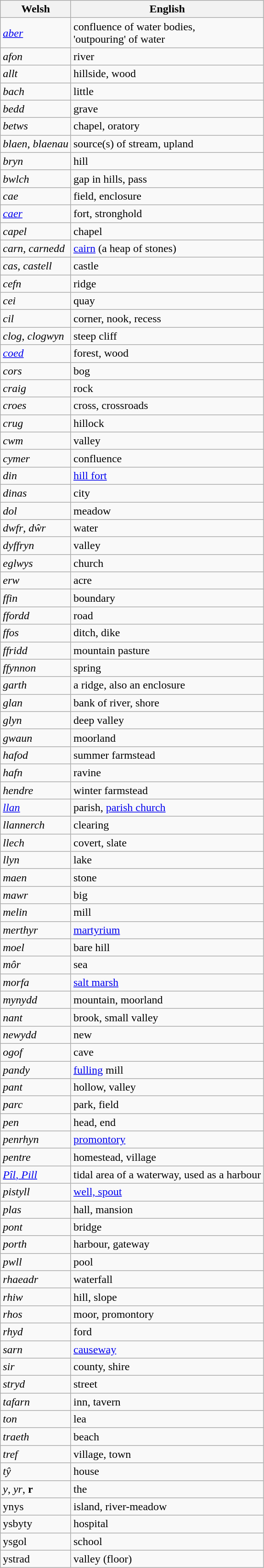<table class="wikitable">
<tr>
<th>Welsh</th>
<th>English</th>
</tr>
<tr>
<td><em><a href='#'>aber</a></em></td>
<td>confluence of water bodies,<br>'outpouring' of water</td>
</tr>
<tr>
<td><em>afon</em></td>
<td>river</td>
</tr>
<tr>
<td><em>allt</em></td>
<td>hillside, wood</td>
</tr>
<tr>
<td><em>bach</em></td>
<td>little</td>
</tr>
<tr>
<td><em>bedd</em></td>
<td>grave</td>
</tr>
<tr>
<td><em>betws</em></td>
<td>chapel, oratory</td>
</tr>
<tr>
<td><em>blaen</em>, <em>blaenau</em></td>
<td>source(s) of stream, upland</td>
</tr>
<tr>
<td><em>bryn</em></td>
<td>hill</td>
</tr>
<tr>
<td><em>bwlch</em></td>
<td>gap in hills, pass</td>
</tr>
<tr>
<td><em>cae</em></td>
<td>field, enclosure</td>
</tr>
<tr>
<td><em><a href='#'>caer</a></em></td>
<td>fort, stronghold</td>
</tr>
<tr>
<td><em>capel</em></td>
<td>chapel</td>
</tr>
<tr>
<td><em>carn</em>, <em>carnedd</em></td>
<td><a href='#'>cairn</a> (a heap of stones)</td>
</tr>
<tr>
<td><em>cas</em>, <em>castell</em></td>
<td>castle</td>
</tr>
<tr>
<td><em>cefn</em></td>
<td>ridge</td>
</tr>
<tr>
<td><em>cei</em></td>
<td>quay</td>
</tr>
<tr>
<td><em>cil</em></td>
<td>corner, nook, recess</td>
</tr>
<tr>
<td><em>clog</em>, <em>clogwyn</em></td>
<td>steep cliff</td>
</tr>
<tr>
<td><em><a href='#'>coed</a></em></td>
<td>forest, wood</td>
</tr>
<tr>
<td><em>cors</em></td>
<td>bog</td>
</tr>
<tr>
<td><em>craig</em></td>
<td>rock</td>
</tr>
<tr>
<td><em>croes</em></td>
<td>cross, crossroads</td>
</tr>
<tr>
<td><em>crug</em></td>
<td>hillock</td>
</tr>
<tr>
<td><em>cwm</em></td>
<td>valley</td>
</tr>
<tr>
<td><em>cymer</em></td>
<td>confluence</td>
</tr>
<tr>
<td><em>din</em></td>
<td><a href='#'>hill fort</a></td>
</tr>
<tr>
<td><em>dinas</em></td>
<td>city</td>
</tr>
<tr>
<td><em>dol</em></td>
<td>meadow</td>
</tr>
<tr>
<td><em>dwfr</em>, <em>dŵr</em></td>
<td>water</td>
</tr>
<tr>
<td><em>dyffryn</em></td>
<td>valley</td>
</tr>
<tr>
<td><em>eglwys</em></td>
<td>church</td>
</tr>
<tr>
<td><em>erw</em></td>
<td>acre</td>
</tr>
<tr>
<td><em>ffin</em></td>
<td>boundary</td>
</tr>
<tr>
<td><em>ffordd</em></td>
<td>road</td>
</tr>
<tr>
<td><em>ffos</em></td>
<td>ditch, dike</td>
</tr>
<tr>
<td><em>ffridd</em></td>
<td>mountain pasture</td>
</tr>
<tr>
<td><em>ffynnon</em></td>
<td>spring</td>
</tr>
<tr>
<td><em>garth</em></td>
<td>a ridge, also an enclosure</td>
</tr>
<tr>
<td><em>glan</em></td>
<td>bank of river, shore</td>
</tr>
<tr>
<td><em>glyn</em></td>
<td>deep valley</td>
</tr>
<tr>
<td><em>gwaun</em></td>
<td>moorland</td>
</tr>
<tr>
<td><em>hafod</em></td>
<td>summer farmstead</td>
</tr>
<tr>
<td><em>hafn</em></td>
<td>ravine</td>
</tr>
<tr>
<td><em>hendre</em></td>
<td>winter farmstead</td>
</tr>
<tr>
<td><em><a href='#'>llan</a></em></td>
<td>parish, <a href='#'>parish church</a></td>
</tr>
<tr>
<td><em>llannerch</em></td>
<td>clearing</td>
</tr>
<tr>
<td><em>llech</em></td>
<td>covert, slate</td>
</tr>
<tr>
<td><em>llyn</em></td>
<td>lake</td>
</tr>
<tr>
<td><em>maen</em></td>
<td>stone</td>
</tr>
<tr>
<td><em>mawr</em></td>
<td>big</td>
</tr>
<tr>
<td><em>melin</em></td>
<td>mill</td>
</tr>
<tr>
<td><em>merthyr</em></td>
<td><a href='#'>martyrium</a></td>
</tr>
<tr>
<td><em>moel</em></td>
<td>bare hill</td>
</tr>
<tr>
<td><em>môr</em></td>
<td>sea</td>
</tr>
<tr>
<td><em>morfa</em></td>
<td><a href='#'>salt marsh</a></td>
</tr>
<tr>
<td><em>mynydd</em></td>
<td>mountain, moorland</td>
</tr>
<tr>
<td><em>nant</em></td>
<td>brook, small valley</td>
</tr>
<tr>
<td><em>newydd</em></td>
<td>new</td>
</tr>
<tr>
<td><em>ogof</em></td>
<td>cave</td>
</tr>
<tr>
<td><em>pandy</em></td>
<td><a href='#'>fulling</a> mill</td>
</tr>
<tr>
<td><em>pant</em></td>
<td>hollow, valley</td>
</tr>
<tr>
<td><em>parc</em></td>
<td>park, field</td>
</tr>
<tr>
<td><em>pen</em></td>
<td>head, end</td>
</tr>
<tr>
<td><em>penrhyn</em></td>
<td><a href='#'>promontory</a></td>
</tr>
<tr>
<td><em>pentre</em></td>
<td>homestead, village</td>
</tr>
<tr>
<td><a href='#'><em>Pîl</em>, <em>Pill</em></a></td>
<td>tidal area of a waterway, used as a harbour</td>
</tr>
<tr>
<td><em>pistyll</em></td>
<td><a href='#'>well, spout</a></td>
</tr>
<tr>
<td><em>plas</em></td>
<td>hall, mansion</td>
</tr>
<tr>
<td><em>pont</em></td>
<td>bridge</td>
</tr>
<tr>
<td><em>porth</em></td>
<td>harbour, gateway</td>
</tr>
<tr>
<td><em>pwll</em></td>
<td>pool</td>
</tr>
<tr>
<td><em>rhaeadr</em></td>
<td>waterfall</td>
</tr>
<tr>
<td><em>rhiw</em></td>
<td>hill, slope</td>
</tr>
<tr>
<td><em>rhos</em></td>
<td>moor, promontory</td>
</tr>
<tr>
<td><em>rhyd</em></td>
<td>ford</td>
</tr>
<tr>
<td><em>sarn</em></td>
<td><a href='#'>causeway</a></td>
</tr>
<tr>
<td><em>sir</em></td>
<td>county, shire</td>
</tr>
<tr>
<td><em>stryd</em></td>
<td>street</td>
</tr>
<tr>
<td><em>tafarn</em></td>
<td>inn, tavern</td>
</tr>
<tr>
<td><em>ton</em></td>
<td>lea</td>
</tr>
<tr>
<td><em>traeth</em></td>
<td>beach</td>
</tr>
<tr>
<td><em>tref</em></td>
<td>village, town</td>
</tr>
<tr>
<td><em>tŷ</em></td>
<td>house</td>
</tr>
<tr>
<td><em>y</em>, <em>yr</em>, <strong>r<em></td>
<td>the</td>
</tr>
<tr>
<td></em>ynys<em></td>
<td>island, river-meadow</td>
</tr>
<tr>
<td></em>ysbyty<em></td>
<td>hospital</td>
</tr>
<tr>
<td></em>ysgol<em></td>
<td>school</td>
</tr>
<tr>
<td></em>ystrad<em></td>
<td>valley (floor)</td>
</tr>
</table>
